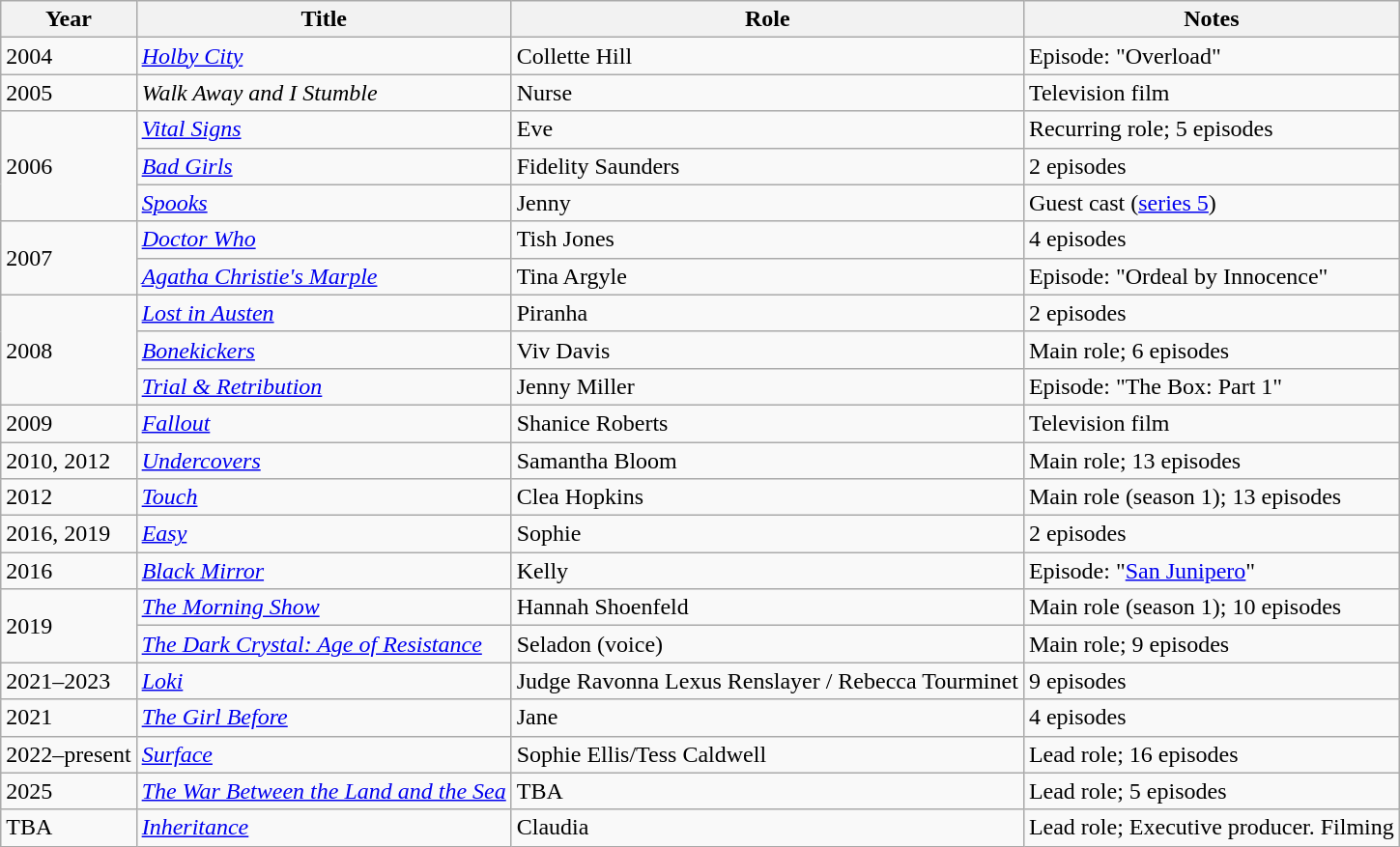<table class="wikitable sortable">
<tr>
<th>Year</th>
<th>Title</th>
<th>Role</th>
<th class="unsortable">Notes</th>
</tr>
<tr>
<td>2004</td>
<td><em><a href='#'>Holby City</a></em></td>
<td>Collette Hill</td>
<td>Episode: "Overload"</td>
</tr>
<tr>
<td>2005</td>
<td><em>Walk Away and I Stumble</em></td>
<td>Nurse</td>
<td>Television film</td>
</tr>
<tr>
<td rowspan="3">2006</td>
<td><em><a href='#'>Vital Signs</a></em></td>
<td>Eve</td>
<td>Recurring role; 5 episodes</td>
</tr>
<tr>
<td><em><a href='#'>Bad Girls</a></em></td>
<td>Fidelity Saunders</td>
<td>2 episodes</td>
</tr>
<tr>
<td><em><a href='#'>Spooks</a></em></td>
<td>Jenny</td>
<td>Guest cast (<a href='#'>series 5</a>)</td>
</tr>
<tr>
<td rowspan="2">2007</td>
<td><em><a href='#'>Doctor Who</a></em></td>
<td>Tish Jones</td>
<td>4 episodes</td>
</tr>
<tr>
<td><em><a href='#'>Agatha Christie's Marple</a></em></td>
<td>Tina Argyle</td>
<td>Episode: "Ordeal by Innocence"</td>
</tr>
<tr>
<td rowspan="3">2008</td>
<td><em><a href='#'>Lost in Austen</a></em></td>
<td>Piranha</td>
<td>2 episodes</td>
</tr>
<tr>
<td><em><a href='#'>Bonekickers</a></em></td>
<td>Viv Davis</td>
<td>Main role; 6 episodes</td>
</tr>
<tr>
<td><em><a href='#'>Trial & Retribution</a></em></td>
<td>Jenny Miller</td>
<td>Episode: "The Box: Part 1"</td>
</tr>
<tr>
<td>2009</td>
<td><em><a href='#'>Fallout</a></em></td>
<td>Shanice Roberts</td>
<td>Television film</td>
</tr>
<tr>
<td>2010, 2012</td>
<td><em><a href='#'>Undercovers</a></em></td>
<td>Samantha Bloom</td>
<td>Main role; 13 episodes</td>
</tr>
<tr>
<td>2012</td>
<td><em><a href='#'>Touch</a></em></td>
<td>Clea Hopkins</td>
<td>Main role (season 1); 13 episodes</td>
</tr>
<tr>
<td>2016, 2019</td>
<td><em><a href='#'>Easy</a></em></td>
<td>Sophie</td>
<td>2 episodes</td>
</tr>
<tr>
<td>2016</td>
<td><em><a href='#'>Black Mirror</a></em></td>
<td>Kelly</td>
<td>Episode: "<a href='#'>San Junipero</a>"</td>
</tr>
<tr>
<td rowspan="2">2019</td>
<td><em><a href='#'>The Morning Show</a></em></td>
<td>Hannah Shoenfeld</td>
<td>Main role (season 1); 10 episodes</td>
</tr>
<tr>
<td><em><a href='#'>The Dark Crystal: Age of Resistance</a></em></td>
<td>Seladon (voice)</td>
<td>Main role; 9 episodes</td>
</tr>
<tr>
<td>2021–2023</td>
<td><em><a href='#'>Loki</a></em></td>
<td>Judge Ravonna Lexus Renslayer / Rebecca Tourminet</td>
<td>9 episodes</td>
</tr>
<tr>
<td>2021</td>
<td><em><a href='#'>The Girl Before</a></em></td>
<td>Jane</td>
<td>4 episodes</td>
</tr>
<tr>
<td>2022–present</td>
<td><em><a href='#'>Surface</a></em></td>
<td>Sophie Ellis/Tess Caldwell</td>
<td>Lead role; 16 episodes</td>
</tr>
<tr>
<td>2025</td>
<td><em><a href='#'>The War Between the Land and the Sea</a></em></td>
<td>TBA</td>
<td>Lead role; 5 episodes</td>
</tr>
<tr>
<td>TBA</td>
<td><em><a href='#'>Inheritance</a></td>
<td>Claudia</td>
<td>Lead role; Executive producer. Filming</td>
</tr>
</table>
